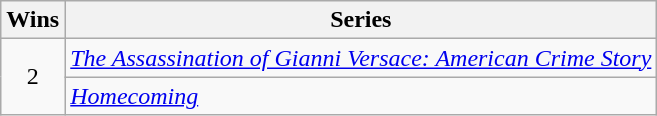<table class="wikitable">
<tr>
<th>Wins</th>
<th>Series</th>
</tr>
<tr>
<td rowspan="2" align="center">2</td>
<td><em><a href='#'>The Assassination of Gianni Versace: American Crime Story</a></em></td>
</tr>
<tr>
<td><em><a href='#'>Homecoming</a></em></td>
</tr>
</table>
